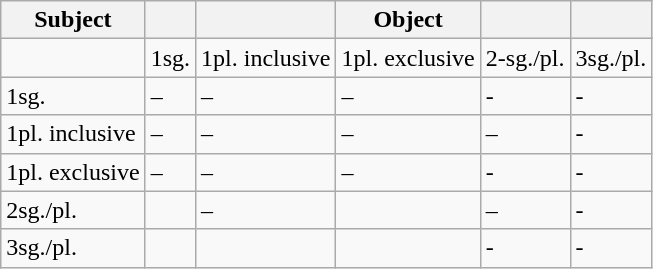<table class=wikitable>
<tr>
<th>Subject</th>
<th></th>
<th></th>
<th>Object</th>
<th></th>
<th></th>
</tr>
<tr>
<td></td>
<td>1sg.</td>
<td>1pl. inclusive</td>
<td>1pl. exclusive</td>
<td>2-sg./pl.</td>
<td>3sg./pl.</td>
</tr>
<tr -->
<td>1sg.</td>
<td>–</td>
<td>–</td>
<td>–</td>
<td>-</td>
<td>-</td>
</tr>
<tr>
<td>1pl. inclusive</td>
<td>–</td>
<td>–</td>
<td>–</td>
<td>–</td>
<td>-</td>
</tr>
<tr>
<td>1pl. exclusive</td>
<td>–</td>
<td>–</td>
<td>–</td>
<td>-</td>
<td>-</td>
</tr>
<tr>
<td>2sg./pl.</td>
<td></td>
<td>–</td>
<td></td>
<td>–</td>
<td>-</td>
</tr>
<tr>
<td>3sg./pl.</td>
<td></td>
<td></td>
<td></td>
<td>-</td>
<td>-</td>
</tr>
</table>
